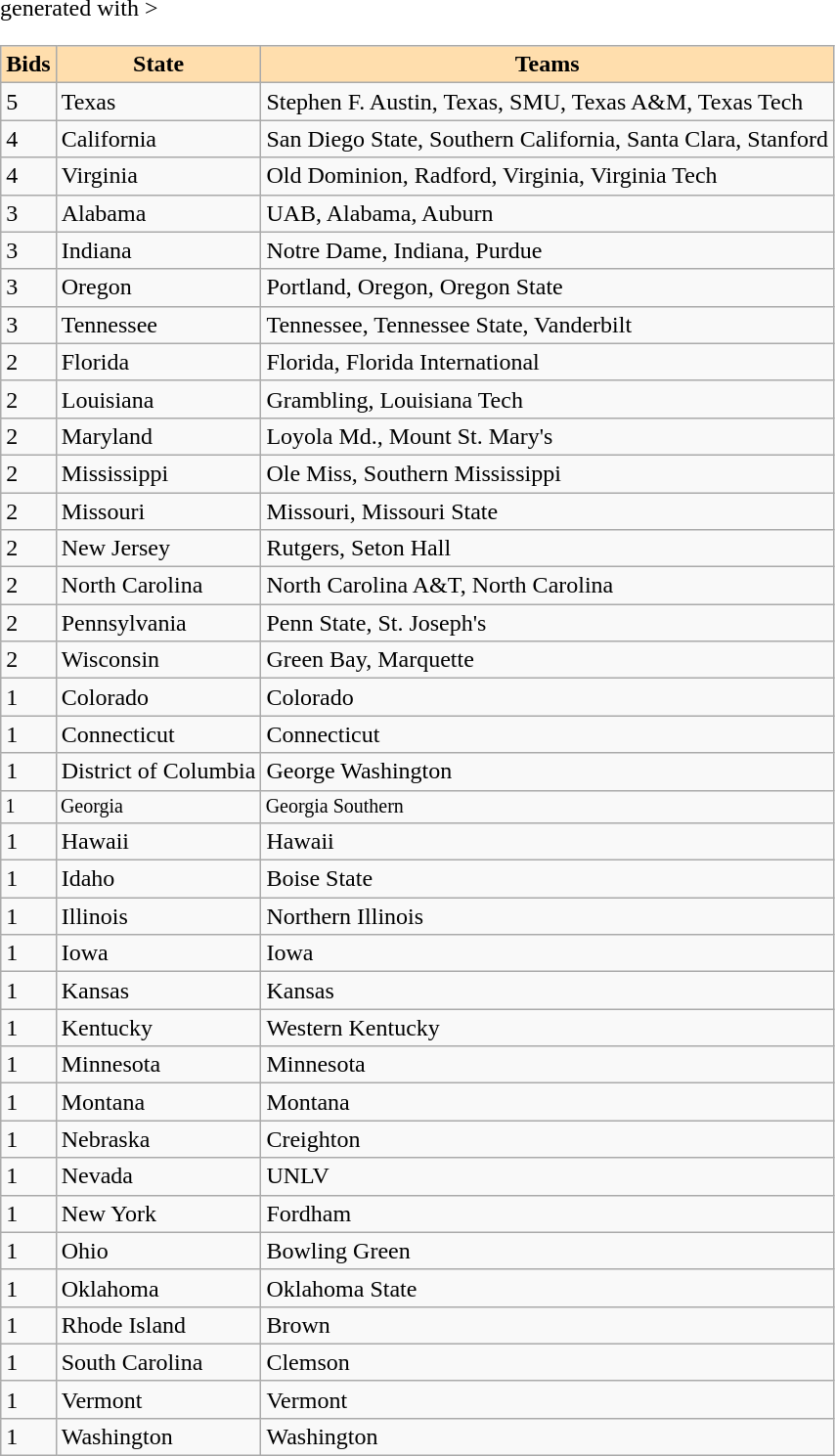<table class="wikitable sortable" <hiddentext>generated with   >
<tr>
<th style="background-color:#FFDEAD;">Bids</th>
<th style="background-color:#FFDEAD;">State</th>
<th style="background-color:#FFDEAD;">Teams</th>
</tr>
<tr valign="bottom">
<td height="14">5</td>
<td>Texas</td>
<td>Stephen F. Austin, Texas, SMU, Texas A&M, Texas Tech</td>
</tr>
<tr valign="bottom">
<td height="14">4</td>
<td>California</td>
<td>San  Diego State, Southern California, Santa Clara, Stanford</td>
</tr>
<tr valign="bottom">
<td height="14">4</td>
<td>Virginia</td>
<td>Old  Dominion, Radford, Virginia, Virginia Tech</td>
</tr>
<tr valign="bottom">
<td height="14">3</td>
<td>Alabama</td>
<td>UAB, Alabama, Auburn</td>
</tr>
<tr valign="bottom">
<td height="14">3</td>
<td>Indiana</td>
<td>Notre Dame, Indiana, Purdue</td>
</tr>
<tr valign="bottom">
<td height="14">3</td>
<td>Oregon</td>
<td>Portland, Oregon, Oregon State</td>
</tr>
<tr valign="bottom">
<td height="14">3</td>
<td>Tennessee</td>
<td>Tennessee, Tennessee State, Vanderbilt</td>
</tr>
<tr valign="bottom">
<td height="14">2</td>
<td>Florida</td>
<td>Florida, Florida International</td>
</tr>
<tr valign="bottom">
<td height="14">2</td>
<td>Louisiana</td>
<td>Grambling, Louisiana Tech</td>
</tr>
<tr valign="bottom">
<td height="14">2</td>
<td>Maryland</td>
<td>Loyola Md., Mount St. Mary's</td>
</tr>
<tr valign="bottom">
<td height="14">2</td>
<td>Mississippi</td>
<td>Ole Miss, Southern Mississippi</td>
</tr>
<tr valign="bottom">
<td height="14">2</td>
<td>Missouri</td>
<td>Missouri, Missouri State</td>
</tr>
<tr valign="bottom">
<td height="14">2</td>
<td>New Jersey</td>
<td>Rutgers, Seton Hall</td>
</tr>
<tr valign="bottom">
<td height="14">2</td>
<td>North Carolina</td>
<td>North Carolina A&T, North Carolina</td>
</tr>
<tr valign="bottom">
<td height="14">2</td>
<td>Pennsylvania</td>
<td>Penn State, St. Joseph's</td>
</tr>
<tr valign="bottom">
<td height="14">2</td>
<td>Wisconsin</td>
<td>Green Bay, Marquette</td>
</tr>
<tr valign="bottom">
<td height="14">1</td>
<td>Colorado</td>
<td>Colorado</td>
</tr>
<tr valign="bottom">
<td height="14">1</td>
<td>Connecticut</td>
<td>Connecticut</td>
</tr>
<tr valign="bottom">
<td height="14">1</td>
<td>District of Columbia</td>
<td>George Washington</td>
</tr>
<tr style="font-size:10pt"  valign="bottom">
<td height="14">1</td>
<td>Georgia</td>
<td>Georgia Southern</td>
</tr>
<tr valign="bottom">
<td height="14">1</td>
<td>Hawaii</td>
<td>Hawaii</td>
</tr>
<tr valign="bottom">
<td height="14">1</td>
<td>Idaho</td>
<td>Boise State</td>
</tr>
<tr valign="bottom">
<td height="14">1</td>
<td>Illinois</td>
<td>Northern Illinois</td>
</tr>
<tr valign="bottom">
<td height="14">1</td>
<td>Iowa</td>
<td>Iowa</td>
</tr>
<tr valign="bottom">
<td height="14">1</td>
<td>Kansas</td>
<td>Kansas</td>
</tr>
<tr valign="bottom">
<td height="14">1</td>
<td>Kentucky</td>
<td>Western Kentucky</td>
</tr>
<tr valign="bottom">
<td height="14">1</td>
<td>Minnesota</td>
<td>Minnesota</td>
</tr>
<tr valign="bottom">
<td height="14">1</td>
<td>Montana</td>
<td>Montana</td>
</tr>
<tr valign="bottom">
<td height="14">1</td>
<td>Nebraska</td>
<td>Creighton</td>
</tr>
<tr valign="bottom">
<td height="14">1</td>
<td>Nevada</td>
<td>UNLV</td>
</tr>
<tr valign="bottom">
<td height="14">1</td>
<td>New York</td>
<td>Fordham</td>
</tr>
<tr valign="bottom">
<td height="14">1</td>
<td>Ohio</td>
<td>Bowling Green</td>
</tr>
<tr valign="bottom">
<td height="14">1</td>
<td>Oklahoma</td>
<td>Oklahoma State</td>
</tr>
<tr valign="bottom">
<td height="14">1</td>
<td>Rhode Island</td>
<td>Brown</td>
</tr>
<tr valign="bottom">
<td height="14">1</td>
<td>South Carolina</td>
<td>Clemson</td>
</tr>
<tr valign="bottom">
<td height="14">1</td>
<td>Vermont</td>
<td>Vermont</td>
</tr>
<tr valign="bottom">
<td height="14">1</td>
<td>Washington</td>
<td>Washington</td>
</tr>
</table>
